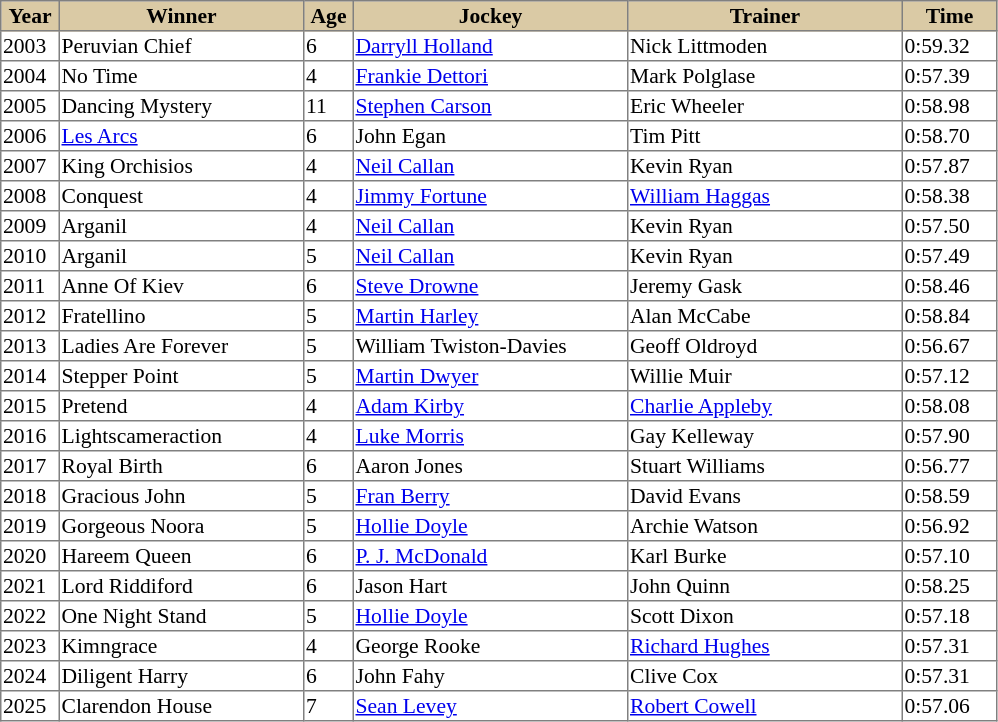<table class = "sortable" | border="1" style="border-collapse: collapse; font-size:90%">
<tr bgcolor="#DACAA5" align="center">
<th style="width:36px"><strong>Year</strong></th>
<th style="width:160px"><strong>Winner</strong></th>
<th style="width:30px"><strong>Age</strong></th>
<th style="width:180px"><strong>Jockey</strong></th>
<th style="width:180px"><strong>Trainer</strong></th>
<th style="width:60px"><strong>Time</strong></th>
</tr>
<tr>
<td>2003</td>
<td>Peruvian Chief</td>
<td>6</td>
<td><a href='#'>Darryll Holland</a></td>
<td>Nick Littmoden</td>
<td>0:59.32</td>
</tr>
<tr>
<td>2004</td>
<td>No Time</td>
<td>4</td>
<td><a href='#'>Frankie Dettori</a></td>
<td>Mark Polglase</td>
<td>0:57.39</td>
</tr>
<tr>
<td>2005</td>
<td>Dancing Mystery</td>
<td>11</td>
<td><a href='#'>Stephen Carson</a></td>
<td>Eric Wheeler</td>
<td>0:58.98</td>
</tr>
<tr>
<td>2006</td>
<td><a href='#'>Les Arcs</a></td>
<td>6</td>
<td>John Egan</td>
<td>Tim Pitt</td>
<td>0:58.70</td>
</tr>
<tr>
<td>2007</td>
<td>King Orchisios</td>
<td>4</td>
<td><a href='#'>Neil Callan</a></td>
<td>Kevin Ryan</td>
<td>0:57.87</td>
</tr>
<tr>
<td>2008</td>
<td>Conquest</td>
<td>4</td>
<td><a href='#'>Jimmy Fortune</a></td>
<td><a href='#'>William Haggas</a></td>
<td>0:58.38</td>
</tr>
<tr>
<td>2009</td>
<td>Arganil</td>
<td>4</td>
<td><a href='#'>Neil Callan</a></td>
<td>Kevin Ryan</td>
<td>0:57.50</td>
</tr>
<tr>
<td>2010</td>
<td>Arganil</td>
<td>5</td>
<td><a href='#'>Neil Callan</a></td>
<td>Kevin Ryan</td>
<td>0:57.49</td>
</tr>
<tr>
<td>2011</td>
<td>Anne Of Kiev</td>
<td>6</td>
<td><a href='#'>Steve Drowne</a></td>
<td>Jeremy Gask</td>
<td>0:58.46</td>
</tr>
<tr>
<td>2012</td>
<td>Fratellino</td>
<td>5</td>
<td><a href='#'>Martin Harley</a></td>
<td>Alan McCabe</td>
<td>0:58.84</td>
</tr>
<tr>
<td>2013</td>
<td>Ladies Are Forever</td>
<td>5</td>
<td>William Twiston-Davies</td>
<td>Geoff Oldroyd</td>
<td>0:56.67</td>
</tr>
<tr>
<td>2014</td>
<td>Stepper Point</td>
<td>5</td>
<td><a href='#'>Martin Dwyer</a></td>
<td>Willie Muir</td>
<td>0:57.12</td>
</tr>
<tr>
<td>2015</td>
<td>Pretend</td>
<td>4</td>
<td><a href='#'>Adam Kirby</a></td>
<td><a href='#'>Charlie Appleby</a></td>
<td>0:58.08</td>
</tr>
<tr>
<td>2016</td>
<td>Lightscameraction</td>
<td>4</td>
<td><a href='#'>Luke Morris</a></td>
<td>Gay Kelleway</td>
<td>0:57.90</td>
</tr>
<tr>
<td>2017</td>
<td>Royal Birth</td>
<td>6</td>
<td>Aaron Jones</td>
<td>Stuart Williams</td>
<td>0:56.77</td>
</tr>
<tr>
<td>2018</td>
<td>Gracious John</td>
<td>5</td>
<td><a href='#'>Fran Berry</a></td>
<td>David Evans</td>
<td>0:58.59</td>
</tr>
<tr>
<td>2019</td>
<td>Gorgeous Noora</td>
<td>5</td>
<td><a href='#'>Hollie Doyle</a></td>
<td>Archie Watson</td>
<td>0:56.92</td>
</tr>
<tr>
<td>2020</td>
<td>Hareem Queen</td>
<td>6</td>
<td><a href='#'>P. J. McDonald</a></td>
<td>Karl Burke</td>
<td>0:57.10</td>
</tr>
<tr>
<td>2021</td>
<td>Lord Riddiford</td>
<td>6</td>
<td>Jason Hart</td>
<td>John Quinn</td>
<td>0:58.25</td>
</tr>
<tr>
<td>2022</td>
<td>One Night Stand</td>
<td>5</td>
<td><a href='#'>Hollie Doyle</a></td>
<td>Scott Dixon</td>
<td>0:57.18</td>
</tr>
<tr>
<td>2023</td>
<td>Kimngrace</td>
<td>4</td>
<td>George Rooke</td>
<td><a href='#'>Richard Hughes</a></td>
<td>0:57.31</td>
</tr>
<tr>
<td>2024</td>
<td>Diligent Harry</td>
<td>6</td>
<td>John Fahy</td>
<td>Clive Cox</td>
<td>0:57.31</td>
</tr>
<tr>
<td>2025</td>
<td>Clarendon House</td>
<td>7</td>
<td><a href='#'>Sean Levey</a></td>
<td><a href='#'>Robert Cowell</a></td>
<td>0:57.06</td>
</tr>
</table>
